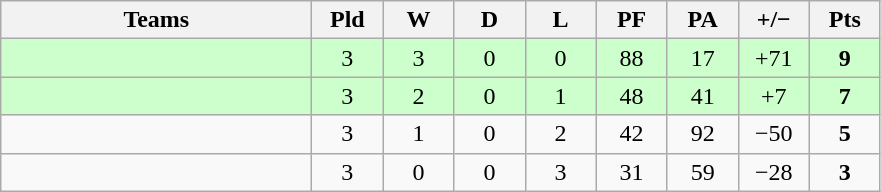<table class="wikitable" style="text-align: center;">
<tr>
<th width="200">Teams</th>
<th width="40">Pld</th>
<th width="40">W</th>
<th width="40">D</th>
<th width="40">L</th>
<th width="40">PF</th>
<th width="40">PA</th>
<th width="40">+/−</th>
<th width="40">Pts</th>
</tr>
<tr bgcolor=ccffcc>
<td align=left></td>
<td>3</td>
<td>3</td>
<td>0</td>
<td>0</td>
<td>88</td>
<td>17</td>
<td>+71</td>
<td><strong>9</strong></td>
</tr>
<tr bgcolor=ccffcc>
<td align=left></td>
<td>3</td>
<td>2</td>
<td>0</td>
<td>1</td>
<td>48</td>
<td>41</td>
<td>+7</td>
<td><strong>7</strong></td>
</tr>
<tr>
<td align=left></td>
<td>3</td>
<td>1</td>
<td>0</td>
<td>2</td>
<td>42</td>
<td>92</td>
<td>−50</td>
<td><strong>5</strong></td>
</tr>
<tr>
<td align=left></td>
<td>3</td>
<td>0</td>
<td>0</td>
<td>3</td>
<td>31</td>
<td>59</td>
<td>−28</td>
<td><strong>3</strong></td>
</tr>
</table>
